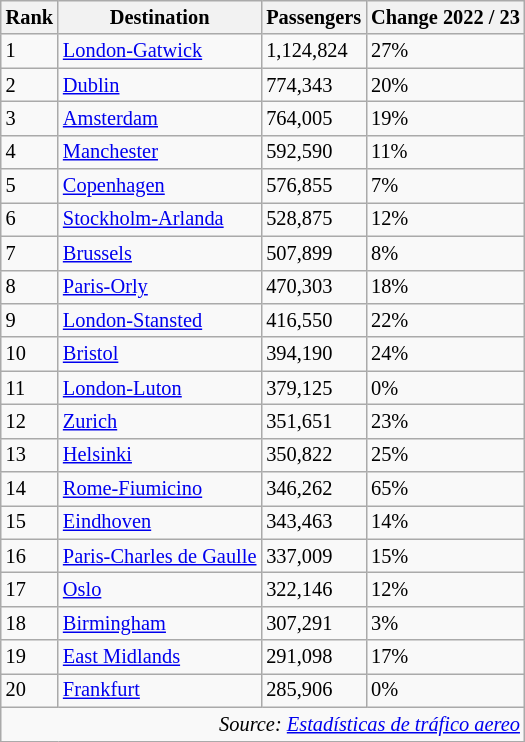<table class="wikitable" style="font-size: 85%; width:align">
<tr>
<th>Rank</th>
<th>Destination</th>
<th>Passengers</th>
<th>Change 2022 / 23</th>
</tr>
<tr>
<td>1</td>
<td> <a href='#'>London-Gatwick</a></td>
<td>1,124,824</td>
<td> 27%</td>
</tr>
<tr>
<td>2</td>
<td> <a href='#'>Dublin</a></td>
<td>774,343</td>
<td> 20%</td>
</tr>
<tr>
<td>3</td>
<td> <a href='#'>Amsterdam</a></td>
<td>764,005</td>
<td> 19%</td>
</tr>
<tr>
<td>4</td>
<td> <a href='#'>Manchester</a></td>
<td>592,590</td>
<td> 11%</td>
</tr>
<tr>
<td>5</td>
<td> <a href='#'>Copenhagen</a></td>
<td>576,855</td>
<td> 7%</td>
</tr>
<tr>
<td>6</td>
<td> <a href='#'>Stockholm-Arlanda</a></td>
<td>528,875</td>
<td> 12%</td>
</tr>
<tr>
<td>7</td>
<td> <a href='#'>Brussels</a></td>
<td>507,899</td>
<td> 8%</td>
</tr>
<tr>
<td>8</td>
<td> <a href='#'>Paris-Orly</a></td>
<td>470,303</td>
<td> 18%</td>
</tr>
<tr>
<td>9</td>
<td> <a href='#'>London-Stansted</a></td>
<td>416,550</td>
<td> 22%</td>
</tr>
<tr>
<td>10</td>
<td> <a href='#'>Bristol</a></td>
<td>394,190</td>
<td> 24%</td>
</tr>
<tr>
<td>11</td>
<td> <a href='#'>London-Luton</a></td>
<td>379,125</td>
<td> 0%</td>
</tr>
<tr>
<td>12</td>
<td> <a href='#'>Zurich</a></td>
<td>351,651</td>
<td> 23%</td>
</tr>
<tr>
<td>13</td>
<td> <a href='#'>Helsinki</a></td>
<td>350,822</td>
<td> 25%</td>
</tr>
<tr>
<td>14</td>
<td> <a href='#'>Rome-Fiumicino</a></td>
<td>346,262</td>
<td> 65%</td>
</tr>
<tr>
<td>15</td>
<td> <a href='#'>Eindhoven</a></td>
<td>343,463</td>
<td> 14%</td>
</tr>
<tr>
<td>16</td>
<td> <a href='#'>Paris-Charles de Gaulle</a></td>
<td>337,009</td>
<td> 15%</td>
</tr>
<tr>
<td>17</td>
<td> <a href='#'>Oslo</a></td>
<td>322,146</td>
<td> 12%</td>
</tr>
<tr>
<td>18</td>
<td> <a href='#'>Birmingham</a></td>
<td>307,291</td>
<td> 3%</td>
</tr>
<tr>
<td>19</td>
<td> <a href='#'>East Midlands</a></td>
<td>291,098</td>
<td> 17%</td>
</tr>
<tr>
<td>20</td>
<td> <a href='#'>Frankfurt</a></td>
<td>285,906</td>
<td> 0%</td>
</tr>
<tr>
<td colspan="4" style="text-align:right;"><em>Source: <a href='#'>Estadísticas de tráfico aereo</a></em></td>
</tr>
</table>
